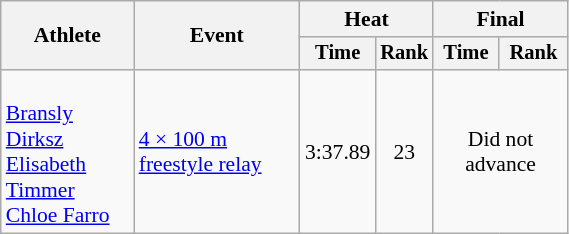<table class="wikitable" style="text-align:center; font-size:90%; width:30%;">
<tr>
<th rowspan="2">Athlete</th>
<th rowspan="2">Event</th>
<th colspan="2">Heat</th>
<th colspan="2">Final</th>
</tr>
<tr style="font-size:95%">
<th>Time</th>
<th>Rank</th>
<th>Time</th>
<th>Rank</th>
</tr>
<tr>
<td align=left> <br><a href='#'>Bransly Dirksz</a> <br><a href='#'>Elisabeth Timmer</a><br><a href='#'>Chloe Farro</a></td>
<td align=left><a href='#'>4 × 100 m freestyle relay</a></td>
<td>3:37.89</td>
<td>23</td>
<td colspan=2>Did not advance</td>
</tr>
</table>
